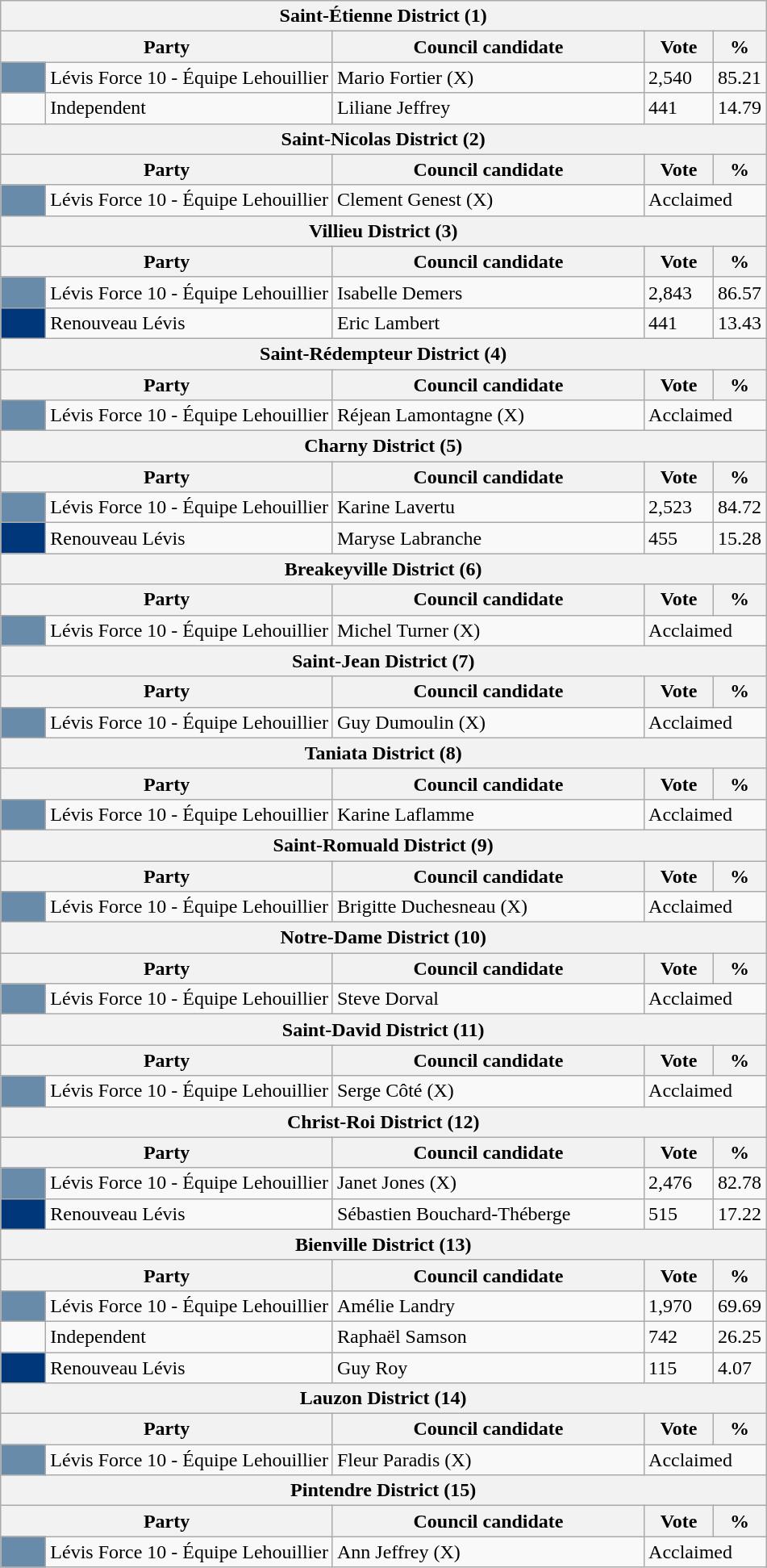<table class="wikitable">
<tr>
<th colspan="5">Saint-Étienne District (1)</th>
</tr>
<tr>
<th bgcolor="#DDDDFF" width="230px" colspan="2">Party</th>
<th bgcolor="#DDDDFF" width="250px">Council candidate</th>
<th bgcolor="#DDDDFF" width="50px">Vote</th>
<th bgcolor="#DDDDFF" width="30px">%</th>
</tr>
<tr>
<td bgcolor=#688BAA width="30px"> </td>
<td>Lévis Force 10 - Équipe Lehouillier</td>
<td>Mario Fortier (X)</td>
<td>2,540</td>
<td>85.21</td>
</tr>
<tr>
<td> </td>
<td>Independent</td>
<td>Liliane Jeffrey</td>
<td>441</td>
<td>14.79</td>
</tr>
<tr>
<th colspan="5">Saint-Nicolas District (2)</th>
</tr>
<tr>
<th bgcolor="#DDDDFF" width="230px" colspan="2">Party</th>
<th bgcolor="#DDDDFF" width="250px">Council candidate</th>
<th bgcolor="#DDDDFF" width="50px">Vote</th>
<th bgcolor="#DDDDFF" width="30px">%</th>
</tr>
<tr>
<td bgcolor=#688BAA width="30px"> </td>
<td>Lévis Force 10 - Équipe Lehouillier</td>
<td>Clement Genest (X)</td>
<td colspan="2">Acclaimed</td>
</tr>
<tr>
<th colspan="5">Villieu District (3)</th>
</tr>
<tr>
<th bgcolor="#DDDDFF" width="230px" colspan="2">Party</th>
<th bgcolor="#DDDDFF" width="250px">Council candidate</th>
<th bgcolor="#DDDDFF" width="50px">Vote</th>
<th bgcolor="#DDDDFF" width="30px">%</th>
</tr>
<tr>
<td bgcolor=#688BAA width="30px"> </td>
<td>Lévis Force 10 - Équipe Lehouillier</td>
<td>Isabelle Demers</td>
<td>2,843</td>
<td>86.57</td>
</tr>
<tr>
<td bgcolor=#00377A width="30px"> </td>
<td>Renouveau Lévis</td>
<td>Eric Lambert</td>
<td>441</td>
<td>13.43</td>
</tr>
<tr>
<th colspan="5">Saint-Rédempteur District (4)</th>
</tr>
<tr>
<th bgcolor="#DDDDFF" width="230px" colspan="2">Party</th>
<th bgcolor="#DDDDFF" width="250px">Council candidate</th>
<th bgcolor="#DDDDFF" width="50px">Vote</th>
<th bgcolor="#DDDDFF" width="30px">%</th>
</tr>
<tr>
<td bgcolor=#688BAA width="30px"> </td>
<td>Lévis Force 10 - Équipe Lehouillier</td>
<td>Réjean Lamontagne (X)</td>
<td colspan="2">Acclaimed</td>
</tr>
<tr>
<th colspan="5">Charny District (5)</th>
</tr>
<tr>
<th bgcolor="#DDDDFF" width="230px" colspan="2">Party</th>
<th bgcolor="#DDDDFF" width="250px">Council candidate</th>
<th bgcolor="#DDDDFF" width="50px">Vote</th>
<th bgcolor="#DDDDFF" width="30px">%</th>
</tr>
<tr>
<td bgcolor=#688BAA width="30px"> </td>
<td>Lévis Force 10 - Équipe Lehouillier</td>
<td>Karine Lavertu</td>
<td>2,523</td>
<td>84.72</td>
</tr>
<tr>
<td bgcolor=#00377A width="30px"> </td>
<td>Renouveau Lévis</td>
<td>Maryse Labranche</td>
<td>455</td>
<td>15.28</td>
</tr>
<tr>
<th colspan="5">Breakeyville District (6)</th>
</tr>
<tr>
<th bgcolor="#DDDDFF" width="230px" colspan="2">Party</th>
<th bgcolor="#DDDDFF" width="250px">Council candidate</th>
<th bgcolor="#DDDDFF" width="50px">Vote</th>
<th bgcolor="#DDDDFF" width="30px">%</th>
</tr>
<tr>
<td bgcolor=#688BAA width="30px"> </td>
<td>Lévis Force 10 - Équipe Lehouillier</td>
<td>Michel Turner (X)</td>
<td colspan="2">Acclaimed</td>
</tr>
<tr>
<th colspan="5">Saint-Jean District (7)</th>
</tr>
<tr>
<th bgcolor="#DDDDFF" width="230px" colspan="2">Party</th>
<th bgcolor="#DDDDFF" width="250px">Council candidate</th>
<th bgcolor="#DDDDFF" width="50px">Vote</th>
<th bgcolor="#DDDDFF" width="30px">%</th>
</tr>
<tr>
<td bgcolor=#688BAA width="30px"> </td>
<td>Lévis Force 10 - Équipe Lehouillier</td>
<td>Guy Dumoulin (X)</td>
<td colspan="2">Acclaimed</td>
</tr>
<tr>
<th colspan="5">Taniata District (8)</th>
</tr>
<tr>
<th bgcolor="#DDDDFF" width="230px" colspan="2">Party</th>
<th bgcolor="#DDDDFF" width="250px">Council candidate</th>
<th bgcolor="#DDDDFF" width="50px">Vote</th>
<th bgcolor="#DDDDFF" width="30px">%</th>
</tr>
<tr>
<td bgcolor=#688BAA width="30px"> </td>
<td>Lévis Force 10 - Équipe Lehouillier</td>
<td>Karine Laflamme</td>
<td colspan="2">Acclaimed</td>
</tr>
<tr>
<th colspan="5">Saint-Romuald District (9)</th>
</tr>
<tr>
<th bgcolor="#DDDDFF" width="230px" colspan="2">Party</th>
<th bgcolor="#DDDDFF" width="250px">Council candidate</th>
<th bgcolor="#DDDDFF" width="50px">Vote</th>
<th bgcolor="#DDDDFF" width="30px">%</th>
</tr>
<tr>
<td bgcolor=#688BAA width="30px"> </td>
<td>Lévis Force 10 - Équipe Lehouillier</td>
<td>Brigitte Duchesneau (X)</td>
<td colspan="2">Acclaimed</td>
</tr>
<tr>
<th colspan="5">Notre-Dame District (10)</th>
</tr>
<tr>
<th bgcolor="#DDDDFF" width="230px" colspan="2">Party</th>
<th bgcolor="#DDDDFF" width="250px">Council candidate</th>
<th bgcolor="#DDDDFF" width="50px">Vote</th>
<th bgcolor="#DDDDFF" width="30px">%</th>
</tr>
<tr>
<td bgcolor=#688BAA width="30px"> </td>
<td>Lévis Force 10 - Équipe Lehouillier</td>
<td>Steve Dorval</td>
<td colspan="2">Acclaimed</td>
</tr>
<tr>
<th colspan="5">Saint-David District (11)</th>
</tr>
<tr>
<th bgcolor="#DDDDFF" width="230px" colspan="2">Party</th>
<th bgcolor="#DDDDFF" width="250px">Council candidate</th>
<th bgcolor="#DDDDFF" width="50px">Vote</th>
<th bgcolor="#DDDDFF" width="30px">%</th>
</tr>
<tr>
<td bgcolor=#688BAA width="30px"> </td>
<td>Lévis Force 10 - Équipe Lehouillier</td>
<td>Serge Côté (X)</td>
<td colspan="2">Acclaimed</td>
</tr>
<tr>
<th colspan="5">Christ-Roi District (12)</th>
</tr>
<tr>
<th bgcolor="#DDDDFF" width="230px" colspan="2">Party</th>
<th bgcolor="#DDDDFF" width="250px">Council candidate</th>
<th bgcolor="#DDDDFF" width="50px">Vote</th>
<th bgcolor="#DDDDFF" width="30px">%</th>
</tr>
<tr>
<td bgcolor=#688BAA width="30px"> </td>
<td>Lévis Force 10 - Équipe Lehouillier</td>
<td>Janet Jones (X)</td>
<td>2,476</td>
<td>82.78</td>
</tr>
<tr>
<td bgcolor=#00377A width="30px"> </td>
<td>Renouveau Lévis</td>
<td>Sébastien Bouchard-Théberge</td>
<td>515</td>
<td>17.22</td>
</tr>
<tr>
<th colspan="5">Bienville District (13)</th>
</tr>
<tr>
<th bgcolor="#DDDDFF" width="230px" colspan="2">Party</th>
<th bgcolor="#DDDDFF" width="250px">Council candidate</th>
<th bgcolor="#DDDDFF" width="50px">Vote</th>
<th bgcolor="#DDDDFF" width="30px">%</th>
</tr>
<tr>
<td bgcolor=#688BAA width="30px"> </td>
<td>Lévis Force 10 - Équipe Lehouillier</td>
<td>Amélie Landry</td>
<td>1,970</td>
<td>69.69</td>
</tr>
<tr>
<td> </td>
<td>Independent</td>
<td>Raphaël Samson</td>
<td>742</td>
<td>26.25</td>
</tr>
<tr>
<td bgcolor=#00377A width="30px"> </td>
<td>Renouveau Lévis</td>
<td>Guy Roy</td>
<td>115</td>
<td>4.07</td>
</tr>
<tr>
<th colspan="5">Lauzon District (14)</th>
</tr>
<tr>
<th bgcolor="#DDDDFF" width="230px" colspan="2">Party</th>
<th bgcolor="#DDDDFF" width="250px">Council candidate</th>
<th bgcolor="#DDDDFF" width="50px">Vote</th>
<th bgcolor="#DDDDFF" width="30px">%</th>
</tr>
<tr>
<td bgcolor=#688BAA width="30px"> </td>
<td>Lévis Force 10 - Équipe Lehouillier</td>
<td>Fleur Paradis (X)</td>
<td colspan="2">Acclaimed</td>
</tr>
<tr>
<th colspan="5">Pintendre District (15)</th>
</tr>
<tr>
<th bgcolor="#DDDDFF" width="230px" colspan="2">Party</th>
<th bgcolor="#DDDDFF" width="250px">Council candidate</th>
<th bgcolor="#DDDDFF" width="50px">Vote</th>
<th bgcolor="#DDDDFF" width="30px">%</th>
</tr>
<tr>
<td bgcolor=#688BAA width="30px"> </td>
<td>Lévis Force 10 - Équipe Lehouillier</td>
<td>Ann Jeffrey (X)</td>
<td colspan="2">Acclaimed</td>
</tr>
</table>
